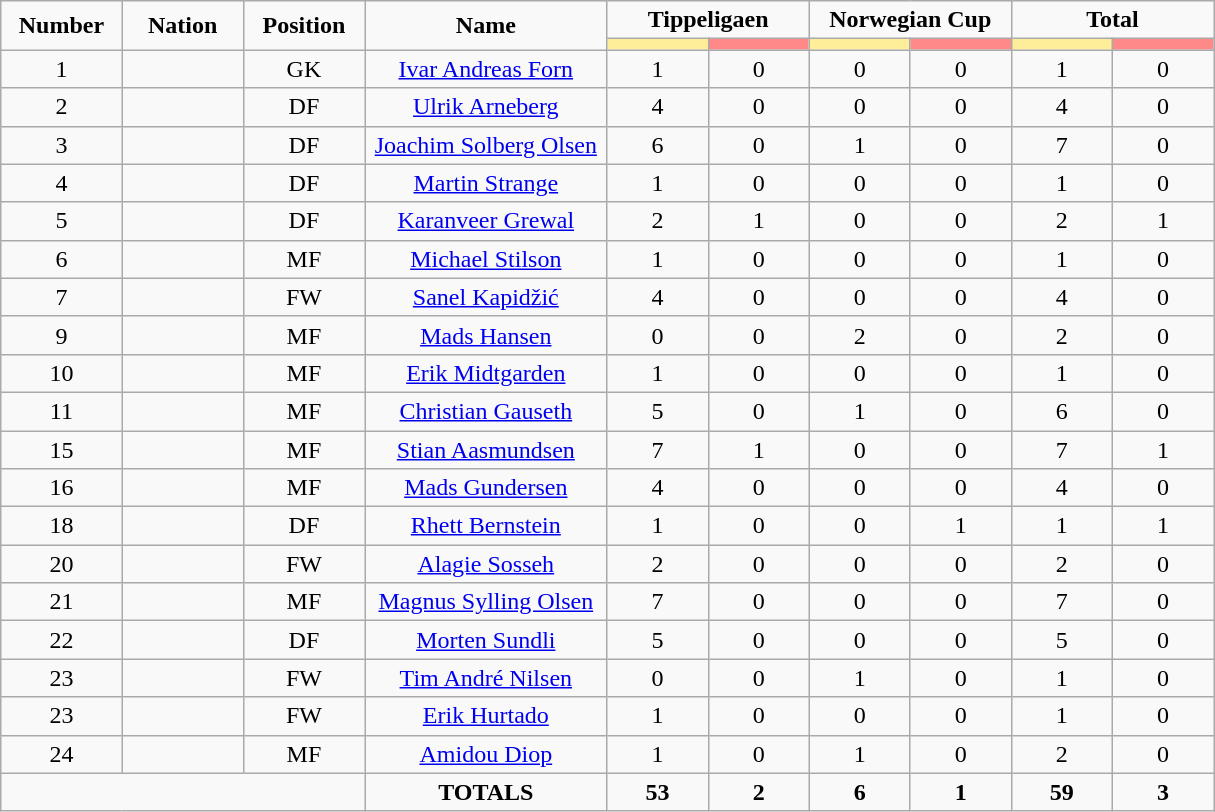<table class="wikitable" style="font-size: 100%; text-align: center;">
<tr>
<td rowspan="2" width="10%" align="center"><strong>Number</strong></td>
<td rowspan="2" width="10%" align="center"><strong>Nation</strong></td>
<td rowspan="2" width="10%" align="center"><strong>Position</strong></td>
<td rowspan="2" width="20%" align="center"><strong>Name</strong></td>
<td colspan="2" align="center"><strong>Tippeligaen</strong></td>
<td colspan="2" align="center"><strong>Norwegian Cup</strong></td>
<td colspan="2" align="center"><strong>Total</strong></td>
</tr>
<tr>
<th width=60 style="background: #FFEE99"></th>
<th width=60 style="background: #FF8888"></th>
<th width=60 style="background: #FFEE99"></th>
<th width=60 style="background: #FF8888"></th>
<th width=60 style="background: #FFEE99"></th>
<th width=60 style="background: #FF8888"></th>
</tr>
<tr>
<td>1</td>
<td></td>
<td>GK</td>
<td><a href='#'>Ivar Andreas Forn</a></td>
<td>1</td>
<td>0</td>
<td>0</td>
<td>0</td>
<td>1</td>
<td>0</td>
</tr>
<tr>
<td>2</td>
<td></td>
<td>DF</td>
<td><a href='#'>Ulrik Arneberg</a></td>
<td>4</td>
<td>0</td>
<td>0</td>
<td>0</td>
<td>4</td>
<td>0</td>
</tr>
<tr>
<td>3</td>
<td></td>
<td>DF</td>
<td><a href='#'>Joachim Solberg Olsen</a></td>
<td>6</td>
<td>0</td>
<td>1</td>
<td>0</td>
<td>7</td>
<td>0</td>
</tr>
<tr>
<td>4</td>
<td></td>
<td>DF</td>
<td><a href='#'>Martin Strange</a></td>
<td>1</td>
<td>0</td>
<td>0</td>
<td>0</td>
<td>1</td>
<td>0</td>
</tr>
<tr>
<td>5</td>
<td></td>
<td>DF</td>
<td><a href='#'>Karanveer Grewal</a></td>
<td>2</td>
<td>1</td>
<td>0</td>
<td>0</td>
<td>2</td>
<td>1</td>
</tr>
<tr>
<td>6</td>
<td></td>
<td>MF</td>
<td><a href='#'>Michael Stilson</a></td>
<td>1</td>
<td>0</td>
<td>0</td>
<td>0</td>
<td>1</td>
<td>0</td>
</tr>
<tr>
<td>7</td>
<td></td>
<td>FW</td>
<td><a href='#'>Sanel Kapidžić</a></td>
<td>4</td>
<td>0</td>
<td>0</td>
<td>0</td>
<td>4</td>
<td>0</td>
</tr>
<tr>
<td>9</td>
<td></td>
<td>MF</td>
<td><a href='#'>Mads Hansen</a></td>
<td>0</td>
<td>0</td>
<td>2</td>
<td>0</td>
<td>2</td>
<td>0</td>
</tr>
<tr>
<td>10</td>
<td></td>
<td>MF</td>
<td><a href='#'>Erik Midtgarden</a></td>
<td>1</td>
<td>0</td>
<td>0</td>
<td>0</td>
<td>1</td>
<td>0</td>
</tr>
<tr>
<td>11</td>
<td></td>
<td>MF</td>
<td><a href='#'>Christian Gauseth</a></td>
<td>5</td>
<td>0</td>
<td>1</td>
<td>0</td>
<td>6</td>
<td>0</td>
</tr>
<tr>
<td>15</td>
<td></td>
<td>MF</td>
<td><a href='#'>Stian Aasmundsen</a></td>
<td>7</td>
<td>1</td>
<td>0</td>
<td>0</td>
<td>7</td>
<td>1</td>
</tr>
<tr>
<td>16</td>
<td></td>
<td>MF</td>
<td><a href='#'>Mads Gundersen</a></td>
<td>4</td>
<td>0</td>
<td>0</td>
<td>0</td>
<td>4</td>
<td>0</td>
</tr>
<tr>
<td>18</td>
<td></td>
<td>DF</td>
<td><a href='#'>Rhett Bernstein</a></td>
<td>1</td>
<td>0</td>
<td>0</td>
<td>1</td>
<td>1</td>
<td>1</td>
</tr>
<tr>
<td>20</td>
<td></td>
<td>FW</td>
<td><a href='#'>Alagie Sosseh</a></td>
<td>2</td>
<td>0</td>
<td>0</td>
<td>0</td>
<td>2</td>
<td>0</td>
</tr>
<tr>
<td>21</td>
<td></td>
<td>MF</td>
<td><a href='#'>Magnus Sylling Olsen</a></td>
<td>7</td>
<td>0</td>
<td>0</td>
<td>0</td>
<td>7</td>
<td>0</td>
</tr>
<tr>
<td>22</td>
<td></td>
<td>DF</td>
<td><a href='#'>Morten Sundli</a></td>
<td>5</td>
<td>0</td>
<td>0</td>
<td>0</td>
<td>5</td>
<td>0</td>
</tr>
<tr>
<td>23</td>
<td></td>
<td>FW</td>
<td><a href='#'>Tim André Nilsen</a></td>
<td>0</td>
<td>0</td>
<td>1</td>
<td>0</td>
<td>1</td>
<td>0</td>
</tr>
<tr>
<td>23</td>
<td></td>
<td>FW</td>
<td><a href='#'>Erik Hurtado</a></td>
<td>1</td>
<td>0</td>
<td>0</td>
<td>0</td>
<td>1</td>
<td>0</td>
</tr>
<tr>
<td>24</td>
<td></td>
<td>MF</td>
<td><a href='#'>Amidou Diop</a></td>
<td>1</td>
<td>0</td>
<td>1</td>
<td>0</td>
<td>2</td>
<td>0</td>
</tr>
<tr>
<td colspan="3"></td>
<td><strong>TOTALS</strong></td>
<td><strong>53</strong></td>
<td><strong>2</strong></td>
<td><strong>6</strong></td>
<td><strong>1</strong></td>
<td><strong>59</strong></td>
<td><strong>3</strong></td>
</tr>
</table>
